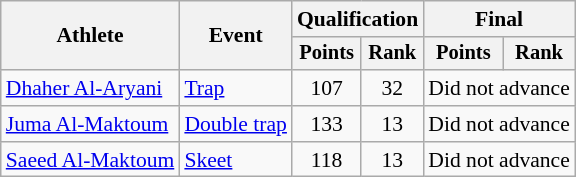<table class="wikitable" style="font-size:90%">
<tr>
<th rowspan="2">Athlete</th>
<th rowspan="2">Event</th>
<th colspan=2>Qualification</th>
<th colspan=2>Final</th>
</tr>
<tr style="font-size:95%">
<th scope="col">Points</th>
<th scope="col">Rank</th>
<th scope="col">Points</th>
<th scope="col">Rank</th>
</tr>
<tr align=center>
<td align=left><a href='#'>Dhaher Al-Aryani</a></td>
<td align=left><a href='#'>Trap</a></td>
<td>107</td>
<td>32</td>
<td colspan=2>Did not advance</td>
</tr>
<tr align=center>
<td align=left><a href='#'>Juma Al-Maktoum</a></td>
<td align=left><a href='#'>Double trap</a></td>
<td>133</td>
<td>13</td>
<td colspan=2>Did not advance</td>
</tr>
<tr align=center>
<td align=left><a href='#'>Saeed Al-Maktoum</a></td>
<td align=left><a href='#'>Skeet</a></td>
<td>118</td>
<td>13</td>
<td colspan=2>Did not advance</td>
</tr>
</table>
